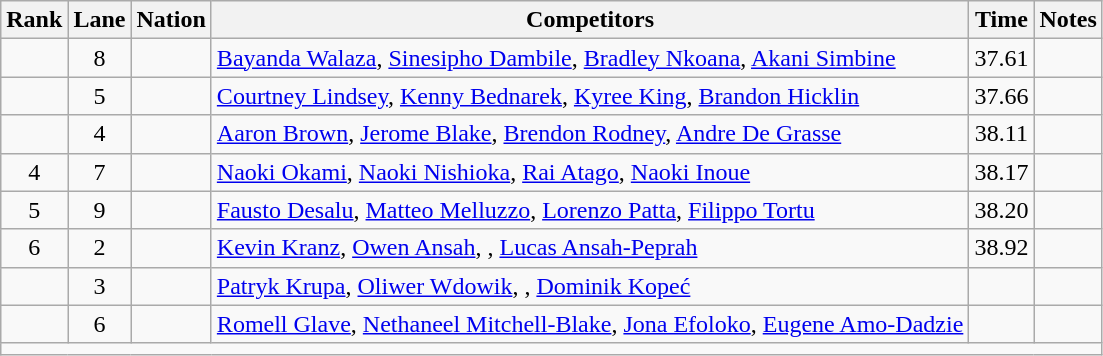<table class="wikitable sortable" style="text-align:center">
<tr>
<th>Rank</th>
<th>Lane</th>
<th>Nation</th>
<th>Competitors</th>
<th>Time</th>
<th>Notes</th>
</tr>
<tr>
<td></td>
<td>8</td>
<td align="left"></td>
<td align="left"><a href='#'>Bayanda Walaza</a>, <a href='#'>Sinesipho Dambile</a>, <a href='#'>Bradley Nkoana</a>, <a href='#'>Akani Simbine</a></td>
<td>37.61</td>
<td></td>
</tr>
<tr>
<td></td>
<td>5</td>
<td align="left"></td>
<td align="left"><a href='#'>Courtney Lindsey</a>, <a href='#'>Kenny Bednarek</a>, <a href='#'>Kyree King</a>, <a href='#'>Brandon Hicklin</a></td>
<td>37.66</td>
<td></td>
</tr>
<tr>
<td></td>
<td>4</td>
<td align="left"></td>
<td align="left"><a href='#'>Aaron Brown</a>, <a href='#'>Jerome Blake</a>, <a href='#'>Brendon Rodney</a>, <a href='#'>Andre De Grasse</a></td>
<td>38.11</td>
<td></td>
</tr>
<tr>
<td>4</td>
<td>7</td>
<td align="left"></td>
<td align="left"><a href='#'>Naoki Okami</a>, <a href='#'>Naoki Nishioka</a>, <a href='#'>Rai Atago</a>, <a href='#'>Naoki Inoue</a></td>
<td>38.17</td>
<td></td>
</tr>
<tr>
<td>5</td>
<td>9</td>
<td align="left"></td>
<td align="left"><a href='#'>Fausto Desalu</a>, <a href='#'>Matteo Melluzzo</a>, <a href='#'>Lorenzo Patta</a>, <a href='#'>Filippo Tortu</a></td>
<td>38.20</td>
<td></td>
</tr>
<tr>
<td>6</td>
<td>2</td>
<td align="left"></td>
<td align="left"><a href='#'>Kevin Kranz</a>, <a href='#'>Owen Ansah</a>, , <a href='#'>Lucas Ansah-Peprah</a></td>
<td>38.92</td>
<td></td>
</tr>
<tr>
<td></td>
<td>3</td>
<td align="left"></td>
<td align="left"><a href='#'>Patryk Krupa</a>, <a href='#'>Oliwer Wdowik</a>, , <a href='#'>Dominik Kopeć</a></td>
<td></td>
<td></td>
</tr>
<tr>
<td></td>
<td>6</td>
<td align="left"></td>
<td align="left"><a href='#'>Romell Glave</a>, <a href='#'>Nethaneel Mitchell-Blake</a>, <a href='#'>Jona Efoloko</a>, <a href='#'>Eugene Amo-Dadzie</a></td>
<td></td>
<td></td>
</tr>
<tr class="sortbottom">
<td colspan="6"></td>
</tr>
</table>
